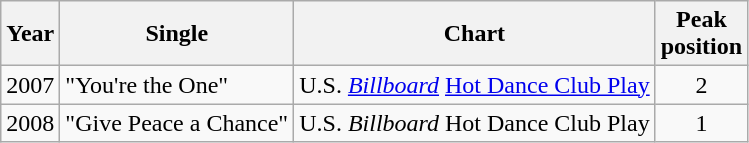<table class=wikitable>
<tr>
<th>Year</th>
<th>Single</th>
<th>Chart</th>
<th>Peak<br>position</th>
</tr>
<tr>
<td>2007</td>
<td>"You're the One"</td>
<td>U.S. <em><a href='#'>Billboard</a></em> <a href='#'>Hot Dance Club Play</a></td>
<td align=center>2</td>
</tr>
<tr>
<td>2008</td>
<td>"Give Peace a Chance"</td>
<td>U.S. <em>Billboard</em> Hot Dance Club Play</td>
<td align=center>1</td>
</tr>
</table>
